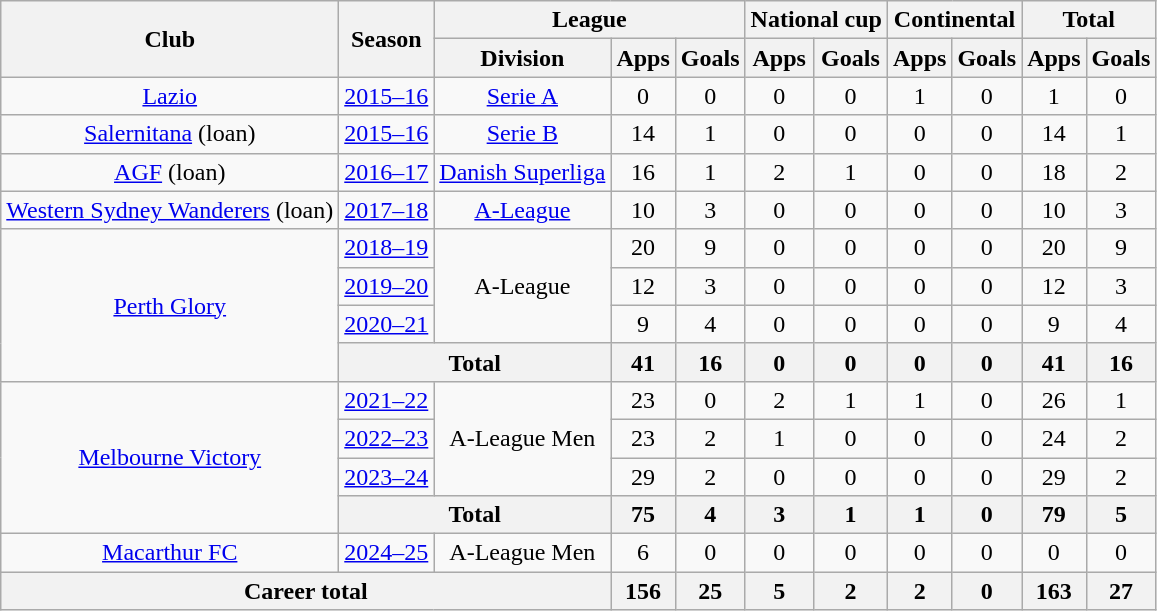<table class="wikitable" style="text-align:center">
<tr>
<th rowspan="2">Club</th>
<th rowspan="2">Season</th>
<th colspan="3">League</th>
<th colspan="2">National cup</th>
<th colspan="2">Continental</th>
<th colspan="2">Total</th>
</tr>
<tr>
<th>Division</th>
<th>Apps</th>
<th>Goals</th>
<th>Apps</th>
<th>Goals</th>
<th>Apps</th>
<th>Goals</th>
<th>Apps</th>
<th>Goals</th>
</tr>
<tr>
<td><a href='#'>Lazio</a></td>
<td><a href='#'>2015–16</a></td>
<td><a href='#'>Serie A</a></td>
<td>0</td>
<td>0</td>
<td>0</td>
<td>0</td>
<td>1</td>
<td>0</td>
<td>1</td>
<td>0</td>
</tr>
<tr>
<td><a href='#'>Salernitana</a> (loan)</td>
<td><a href='#'>2015–16</a></td>
<td><a href='#'>Serie B</a></td>
<td>14</td>
<td>1</td>
<td>0</td>
<td>0</td>
<td>0</td>
<td>0</td>
<td>14</td>
<td>1</td>
</tr>
<tr>
<td><a href='#'>AGF</a> (loan)</td>
<td><a href='#'>2016–17</a></td>
<td><a href='#'>Danish Superliga</a></td>
<td>16</td>
<td>1</td>
<td>2</td>
<td>1</td>
<td>0</td>
<td>0</td>
<td>18</td>
<td>2</td>
</tr>
<tr>
<td><a href='#'>Western Sydney Wanderers</a> (loan)</td>
<td><a href='#'>2017–18</a></td>
<td><a href='#'>A-League</a></td>
<td>10</td>
<td>3</td>
<td>0</td>
<td>0</td>
<td>0</td>
<td>0</td>
<td>10</td>
<td>3</td>
</tr>
<tr>
<td rowspan="4"><a href='#'>Perth Glory</a></td>
<td><a href='#'>2018–19</a></td>
<td rowspan="3">A-League</td>
<td>20</td>
<td>9</td>
<td>0</td>
<td>0</td>
<td>0</td>
<td>0</td>
<td>20</td>
<td>9</td>
</tr>
<tr>
<td><a href='#'>2019–20</a></td>
<td>12</td>
<td>3</td>
<td>0</td>
<td>0</td>
<td>0</td>
<td>0</td>
<td>12</td>
<td>3</td>
</tr>
<tr>
<td><a href='#'>2020–21</a></td>
<td>9</td>
<td>4</td>
<td>0</td>
<td>0</td>
<td>0</td>
<td>0</td>
<td>9</td>
<td>4</td>
</tr>
<tr>
<th colspan="2">Total</th>
<th>41</th>
<th>16</th>
<th>0</th>
<th>0</th>
<th>0</th>
<th>0</th>
<th>41</th>
<th>16</th>
</tr>
<tr>
<td rowspan=4><a href='#'>Melbourne Victory</a></td>
<td><a href='#'>2021–22</a></td>
<td rowspan=3>A-League Men</td>
<td>23</td>
<td>0</td>
<td>2</td>
<td>1</td>
<td>1</td>
<td>0</td>
<td>26</td>
<td>1</td>
</tr>
<tr>
<td><a href='#'>2022–23</a></td>
<td>23</td>
<td>2</td>
<td>1</td>
<td>0</td>
<td>0</td>
<td>0</td>
<td>24</td>
<td>2</td>
</tr>
<tr>
<td><a href='#'>2023–24</a></td>
<td>29</td>
<td>2</td>
<td>0</td>
<td>0</td>
<td>0</td>
<td>0</td>
<td>29</td>
<td>2</td>
</tr>
<tr>
<th colspan=2>Total</th>
<th>75</th>
<th>4</th>
<th>3</th>
<th>1</th>
<th>1</th>
<th>0</th>
<th>79</th>
<th>5</th>
</tr>
<tr>
<td><a href='#'>Macarthur FC</a></td>
<td><a href='#'>2024–25</a></td>
<td>A-League Men</td>
<td>6</td>
<td>0</td>
<td>0</td>
<td>0</td>
<td>0</td>
<td>0</td>
<td>0</td>
<td>0</td>
</tr>
<tr>
<th colspan="3">Career total</th>
<th>156</th>
<th>25</th>
<th>5</th>
<th>2</th>
<th>2</th>
<th>0</th>
<th>163</th>
<th>27</th>
</tr>
</table>
